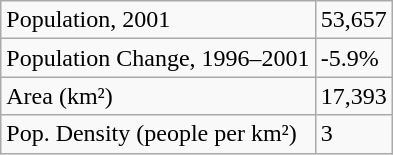<table class="wikitable">
<tr>
<td>Population, 2001</td>
<td>53,657</td>
</tr>
<tr>
<td>Population Change, 1996–2001</td>
<td>-5.9%</td>
</tr>
<tr>
<td>Area (km²)</td>
<td>17,393</td>
</tr>
<tr>
<td>Pop. Density (people per km²)</td>
<td>3</td>
</tr>
</table>
